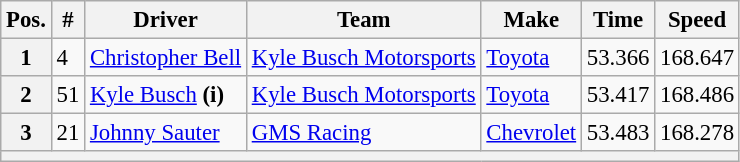<table class="wikitable" style="font-size:95%">
<tr>
<th>Pos.</th>
<th>#</th>
<th>Driver</th>
<th>Team</th>
<th>Make</th>
<th>Time</th>
<th>Speed</th>
</tr>
<tr>
<th>1</th>
<td>4</td>
<td><a href='#'>Christopher Bell</a></td>
<td><a href='#'>Kyle Busch Motorsports</a></td>
<td><a href='#'>Toyota</a></td>
<td>53.366</td>
<td>168.647</td>
</tr>
<tr>
<th>2</th>
<td>51</td>
<td><a href='#'>Kyle Busch</a> <strong>(i)</strong></td>
<td><a href='#'>Kyle Busch Motorsports</a></td>
<td><a href='#'>Toyota</a></td>
<td>53.417</td>
<td>168.486</td>
</tr>
<tr>
<th>3</th>
<td>21</td>
<td><a href='#'>Johnny Sauter</a></td>
<td><a href='#'>GMS Racing</a></td>
<td><a href='#'>Chevrolet</a></td>
<td>53.483</td>
<td>168.278</td>
</tr>
<tr>
<th colspan="7"></th>
</tr>
</table>
